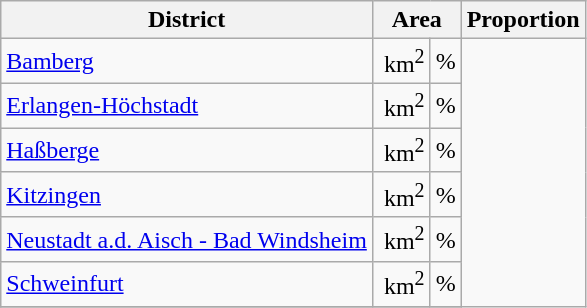<table class="wikitable sortable">
<tr>
<th>District</th>
<th colspan=2>Area</th>
<th colspan=2>Proportion</th>
</tr>
<tr>
<td><a href='#'>Bamberg</a></td>
<td> km<sup>2</sup></td>
<td>%</td>
</tr>
<tr>
<td><a href='#'>Erlangen-Höchstadt</a></td>
<td> km<sup>2</sup></td>
<td>%</td>
</tr>
<tr>
<td><a href='#'>Haßberge</a></td>
<td> km<sup>2</sup></td>
<td>%</td>
</tr>
<tr>
<td><a href='#'>Kitzingen</a></td>
<td> km<sup>2</sup></td>
<td>%</td>
</tr>
<tr>
<td><a href='#'>Neustadt a.d. Aisch - Bad Windsheim</a></td>
<td> km<sup>2</sup></td>
<td>%</td>
</tr>
<tr>
<td><a href='#'>Schweinfurt</a></td>
<td> km<sup>2</sup></td>
<td>%</td>
</tr>
<tr>
</tr>
</table>
